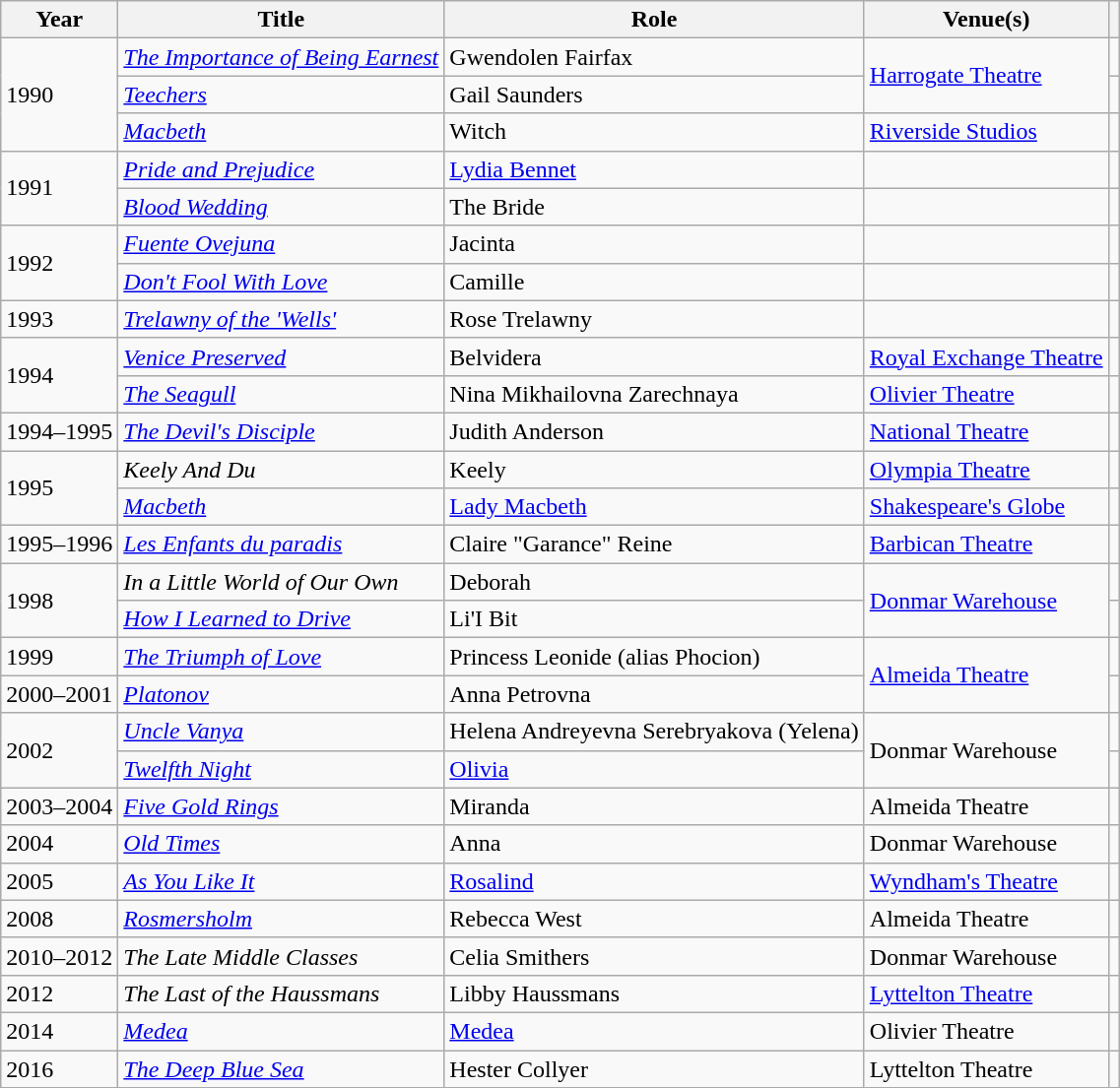<table class="wikitable sortable">
<tr>
<th>Year</th>
<th>Title</th>
<th>Role</th>
<th>Venue(s)</th>
<th class="unsortable"></th>
</tr>
<tr>
<td rowspan="3">1990</td>
<td><em><a href='#'>The Importance of Being Earnest</a></em></td>
<td>Gwendolen Fairfax</td>
<td rowspan="2"><a href='#'>Harrogate Theatre</a></td>
<td></td>
</tr>
<tr>
<td><em><a href='#'>Teechers</a></em></td>
<td>Gail Saunders</td>
<td></td>
</tr>
<tr>
<td><em><a href='#'>Macbeth</a></em></td>
<td>Witch</td>
<td><a href='#'>Riverside Studios</a></td>
<td></td>
</tr>
<tr>
<td rowspan="2">1991</td>
<td><em><a href='#'>Pride and Prejudice</a></em></td>
<td><a href='#'>Lydia Bennet</a></td>
<td></td>
<td></td>
</tr>
<tr>
<td><em><a href='#'>Blood Wedding</a></em></td>
<td>The Bride</td>
<td></td>
<td></td>
</tr>
<tr>
<td rowspan="2">1992</td>
<td><em><a href='#'>Fuente Ovejuna</a></em></td>
<td>Jacinta</td>
<td></td>
<td></td>
</tr>
<tr>
<td><em><a href='#'>Don't Fool With Love</a></em></td>
<td>Camille</td>
<td></td>
<td></td>
</tr>
<tr>
<td>1993</td>
<td><em><a href='#'>Trelawny of the 'Wells'</a></em></td>
<td>Rose Trelawny</td>
<td></td>
<td></td>
</tr>
<tr>
<td rowspan="2">1994</td>
<td><em><a href='#'>Venice Preserved</a></em></td>
<td>Belvidera</td>
<td><a href='#'>Royal Exchange Theatre</a></td>
<td></td>
</tr>
<tr>
<td><em><a href='#'>The Seagull</a></em></td>
<td>Nina Mikhailovna Zarechnaya</td>
<td><a href='#'>Olivier Theatre</a></td>
<td></td>
</tr>
<tr>
<td>1994–1995</td>
<td><em><a href='#'>The Devil's Disciple</a></em></td>
<td>Judith Anderson</td>
<td><a href='#'>National Theatre</a></td>
<td></td>
</tr>
<tr>
<td rowspan="2">1995</td>
<td><em>Keely And Du</em></td>
<td>Keely</td>
<td><a href='#'>Olympia Theatre</a></td>
<td></td>
</tr>
<tr>
<td><em><a href='#'>Macbeth</a></em></td>
<td><a href='#'>Lady Macbeth</a></td>
<td><a href='#'>Shakespeare's Globe</a></td>
<td></td>
</tr>
<tr>
<td>1995–1996</td>
<td><em><a href='#'>Les Enfants du paradis</a></em></td>
<td>Claire "Garance" Reine</td>
<td><a href='#'>Barbican Theatre</a></td>
<td></td>
</tr>
<tr>
<td rowspan="2">1998</td>
<td><em>In a Little World of Our Own</em></td>
<td>Deborah</td>
<td rowspan="2"><a href='#'>Donmar Warehouse</a></td>
<td></td>
</tr>
<tr>
<td><em><a href='#'>How I Learned to Drive</a></em></td>
<td>Li'I Bit</td>
<td></td>
</tr>
<tr>
<td>1999</td>
<td><em><a href='#'>The Triumph of Love</a></em></td>
<td>Princess Leonide (alias Phocion)</td>
<td rowspan="2"><a href='#'>Almeida Theatre</a></td>
<td></td>
</tr>
<tr>
<td>2000–2001</td>
<td><em><a href='#'>Platonov</a></em></td>
<td>Anna Petrovna</td>
<td></td>
</tr>
<tr>
<td rowspan="2">2002</td>
<td><em><a href='#'>Uncle Vanya</a></em></td>
<td>Helena Andreyevna Serebryakova (Yelena)</td>
<td rowspan="2">Donmar Warehouse</td>
<td></td>
</tr>
<tr>
<td><em><a href='#'>Twelfth Night</a></em></td>
<td><a href='#'>Olivia</a></td>
<td></td>
</tr>
<tr>
<td>2003–2004</td>
<td><em><a href='#'>Five Gold Rings</a></em></td>
<td>Miranda</td>
<td>Almeida Theatre</td>
<td></td>
</tr>
<tr>
<td>2004</td>
<td><em><a href='#'>Old Times</a></em></td>
<td>Anna</td>
<td>Donmar Warehouse</td>
<td></td>
</tr>
<tr>
<td>2005</td>
<td><em><a href='#'>As You Like It</a></em></td>
<td><a href='#'>Rosalind</a></td>
<td><a href='#'>Wyndham's Theatre</a></td>
<td></td>
</tr>
<tr>
<td>2008</td>
<td><em><a href='#'>Rosmersholm</a></em></td>
<td>Rebecca West</td>
<td>Almeida Theatre</td>
<td></td>
</tr>
<tr>
<td>2010–2012</td>
<td><em>The Late Middle Classes</em></td>
<td>Celia Smithers</td>
<td>Donmar Warehouse</td>
<td></td>
</tr>
<tr>
<td>2012</td>
<td><em>The Last of the Haussmans</em></td>
<td>Libby Haussmans</td>
<td><a href='#'>Lyttelton Theatre</a></td>
<td></td>
</tr>
<tr>
<td>2014</td>
<td><em><a href='#'>Medea</a></em></td>
<td><a href='#'>Medea</a></td>
<td>Olivier Theatre</td>
<td></td>
</tr>
<tr>
<td>2016</td>
<td><em><a href='#'>The Deep Blue Sea</a></em></td>
<td>Hester Collyer</td>
<td>Lyttelton Theatre</td>
<td></td>
</tr>
</table>
